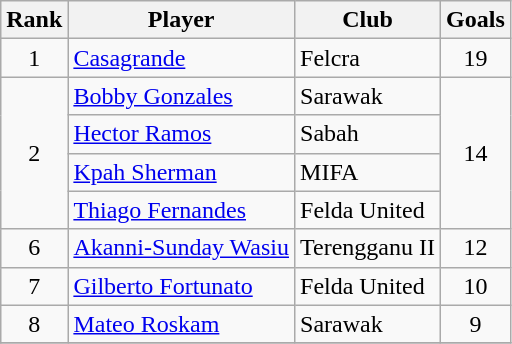<table class="wikitable" style="text-align:center">
<tr>
<th>Rank</th>
<th>Player</th>
<th>Club</th>
<th>Goals</th>
</tr>
<tr>
<td>1</td>
<td style="text-align:left;"> <a href='#'>Casagrande</a></td>
<td style="text-align:left;">Felcra</td>
<td>19</td>
</tr>
<tr>
<td rowspan=4>2</td>
<td style="text-align:left;"> <a href='#'>Bobby Gonzales</a></td>
<td style="text-align:left;">Sarawak</td>
<td rowspan=4>14</td>
</tr>
<tr>
<td style="text-align:left;"> <a href='#'>Hector Ramos</a></td>
<td style="text-align:left;">Sabah</td>
</tr>
<tr>
<td align=left> <a href='#'>Kpah Sherman</a></td>
<td style="text-align:left;">MIFA</td>
</tr>
<tr>
<td style="text-align:left;"> <a href='#'>Thiago Fernandes</a></td>
<td style="text-align:left;">Felda United</td>
</tr>
<tr>
<td>6</td>
<td style="text-align:left;"> <a href='#'>Akanni-Sunday Wasiu</a></td>
<td style="text-align:left;">Terengganu II</td>
<td>12</td>
</tr>
<tr>
<td>7</td>
<td style="text-align:left;"> <a href='#'>Gilberto Fortunato</a></td>
<td style="text-align:left;">Felda United</td>
<td>10</td>
</tr>
<tr>
<td>8</td>
<td style="text-align:left;"> <a href='#'>Mateo Roskam</a></td>
<td style="text-align:left;">Sarawak</td>
<td>9</td>
</tr>
<tr>
</tr>
</table>
